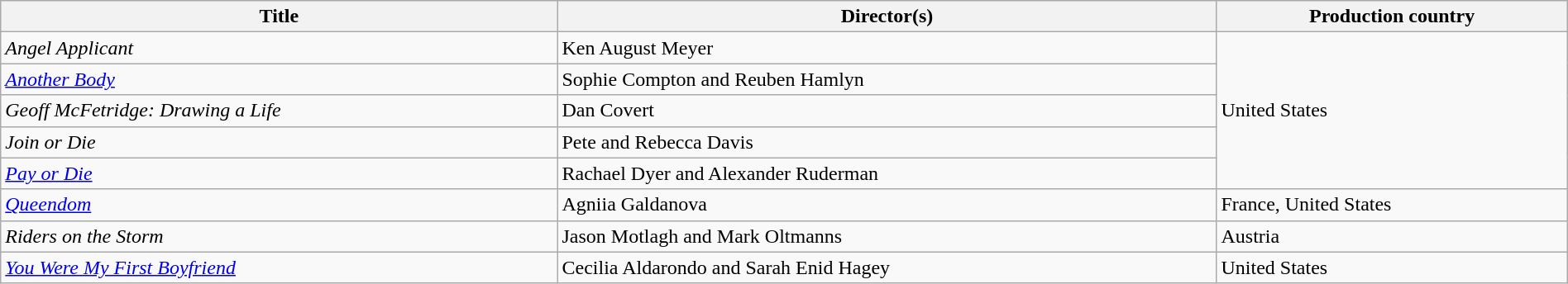<table class="wikitable plainrowheaders" style="width:100%; margin-bottom:4px">
<tr>
<th scope="col">Title</th>
<th scope="col">Director(s)</th>
<th scope="col">Production country</th>
</tr>
<tr>
<td><em>Angel Applicant</em></td>
<td>Ken August Meyer</td>
<td rowspan="5">United States</td>
</tr>
<tr>
<td><em><a href='#'>Another Body</a></em></td>
<td>Sophie Compton and Reuben Hamlyn</td>
</tr>
<tr>
<td><em>Geoff McFetridge: Drawing a Life</em></td>
<td>Dan Covert</td>
</tr>
<tr>
<td><em>Join or Die</em></td>
<td>Pete and Rebecca Davis</td>
</tr>
<tr>
<td><em><a href='#'>Pay or Die</a></em></td>
<td>Rachael Dyer and Alexander Ruderman</td>
</tr>
<tr>
<td><em><a href='#'>Queendom</a></em></td>
<td>Agniia Galdanova</td>
<td>France, United States</td>
</tr>
<tr>
<td><em>Riders on the Storm</em></td>
<td>Jason Motlagh and Mark Oltmanns</td>
<td>Austria</td>
</tr>
<tr>
<td><em><a href='#'>You Were My First Boyfriend</a></em></td>
<td>Cecilia Aldarondo and Sarah Enid Hagey</td>
<td>United States</td>
</tr>
</table>
